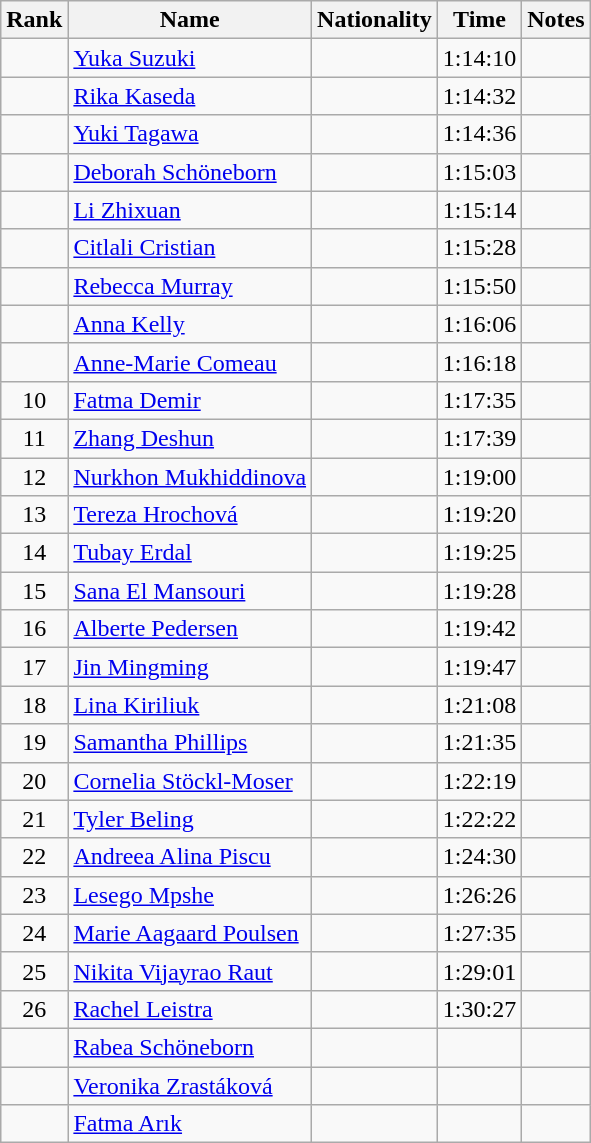<table class="wikitable sortable" style="text-align:center">
<tr>
<th>Rank</th>
<th>Name</th>
<th>Nationality</th>
<th>Time</th>
<th>Notes</th>
</tr>
<tr>
<td></td>
<td align=left><a href='#'>Yuka Suzuki</a></td>
<td align=left></td>
<td>1:14:10</td>
<td></td>
</tr>
<tr>
<td></td>
<td align=left><a href='#'>Rika Kaseda</a></td>
<td align=left></td>
<td>1:14:32</td>
<td></td>
</tr>
<tr>
<td></td>
<td align=left><a href='#'>Yuki Tagawa</a></td>
<td align=left></td>
<td>1:14:36</td>
<td></td>
</tr>
<tr>
<td></td>
<td align=left><a href='#'>Deborah Schöneborn</a></td>
<td align=left></td>
<td>1:15:03</td>
<td></td>
</tr>
<tr>
<td></td>
<td align=left><a href='#'>Li Zhixuan</a></td>
<td align=left></td>
<td>1:15:14</td>
<td></td>
</tr>
<tr>
<td></td>
<td align=left><a href='#'>Citlali Cristian</a></td>
<td align=left></td>
<td>1:15:28</td>
<td></td>
</tr>
<tr>
<td></td>
<td align=left><a href='#'>Rebecca Murray</a></td>
<td align=left></td>
<td>1:15:50</td>
<td></td>
</tr>
<tr>
<td></td>
<td align=left><a href='#'>Anna Kelly</a></td>
<td align=left></td>
<td>1:16:06</td>
<td></td>
</tr>
<tr>
<td></td>
<td align=left><a href='#'>Anne-Marie Comeau</a></td>
<td align=left></td>
<td>1:16:18</td>
<td></td>
</tr>
<tr>
<td>10</td>
<td align=left><a href='#'>Fatma Demir</a></td>
<td align=left></td>
<td>1:17:35</td>
<td></td>
</tr>
<tr>
<td>11</td>
<td align=left><a href='#'>Zhang Deshun</a></td>
<td align=left></td>
<td>1:17:39</td>
<td></td>
</tr>
<tr>
<td>12</td>
<td align=left><a href='#'>Nurkhon Mukhiddinova</a></td>
<td align=left></td>
<td>1:19:00</td>
<td></td>
</tr>
<tr>
<td>13</td>
<td align=left><a href='#'>Tereza Hrochová</a></td>
<td align=left></td>
<td>1:19:20</td>
<td></td>
</tr>
<tr>
<td>14</td>
<td align=left><a href='#'>Tubay Erdal</a></td>
<td align=left></td>
<td>1:19:25</td>
<td></td>
</tr>
<tr>
<td>15</td>
<td align=left><a href='#'>Sana El Mansouri</a></td>
<td align=left></td>
<td>1:19:28</td>
<td></td>
</tr>
<tr>
<td>16</td>
<td align=left><a href='#'>Alberte Pedersen</a></td>
<td align=left></td>
<td>1:19:42</td>
<td></td>
</tr>
<tr>
<td>17</td>
<td align=left><a href='#'>Jin Mingming</a></td>
<td align=left></td>
<td>1:19:47</td>
<td></td>
</tr>
<tr>
<td>18</td>
<td align=left><a href='#'>Lina Kiriliuk</a></td>
<td align=left></td>
<td>1:21:08</td>
<td></td>
</tr>
<tr>
<td>19</td>
<td align=left><a href='#'>Samantha Phillips</a></td>
<td align=left></td>
<td>1:21:35</td>
<td></td>
</tr>
<tr>
<td>20</td>
<td align=left><a href='#'>Cornelia Stöckl-Moser</a></td>
<td align=left></td>
<td>1:22:19</td>
<td></td>
</tr>
<tr>
<td>21</td>
<td align=left><a href='#'>Tyler Beling</a></td>
<td align=left></td>
<td>1:22:22</td>
<td></td>
</tr>
<tr>
<td>22</td>
<td align=left><a href='#'>Andreea Alina Piscu</a></td>
<td align=left></td>
<td>1:24:30</td>
<td></td>
</tr>
<tr>
<td>23</td>
<td align=left><a href='#'>Lesego Mpshe</a></td>
<td align=left></td>
<td>1:26:26</td>
<td></td>
</tr>
<tr>
<td>24</td>
<td align=left><a href='#'>Marie Aagaard Poulsen</a></td>
<td align=left></td>
<td>1:27:35</td>
<td></td>
</tr>
<tr>
<td>25</td>
<td align=left><a href='#'>Nikita Vijayrao Raut</a></td>
<td align=left></td>
<td>1:29:01</td>
<td></td>
</tr>
<tr>
<td>26</td>
<td align=left><a href='#'>Rachel Leistra</a></td>
<td align=left></td>
<td>1:30:27</td>
<td></td>
</tr>
<tr>
<td></td>
<td align=left><a href='#'>Rabea Schöneborn</a></td>
<td align=left></td>
<td></td>
<td></td>
</tr>
<tr>
<td></td>
<td align=left><a href='#'>Veronika Zrastáková</a></td>
<td align=left></td>
<td></td>
<td></td>
</tr>
<tr>
<td></td>
<td align=left><a href='#'>Fatma Arık</a></td>
<td align=left></td>
<td></td>
<td></td>
</tr>
</table>
